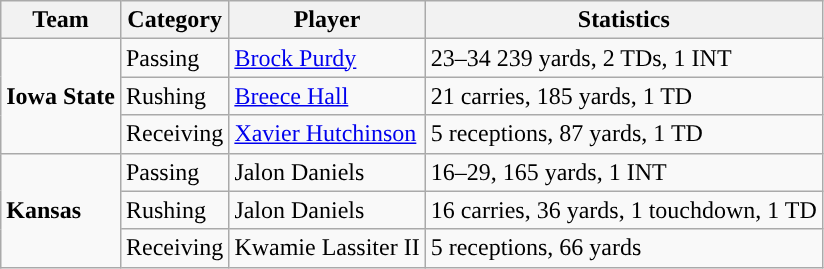<table class="wikitable" style="float: left;">
<tr>
<th>Team</th>
<th>Category</th>
<th>Player</th>
<th>Statistics</th>
</tr>
<tr>
<td rowspan=3><strong>Iowa State</strong></td>
<td>Passing</td>
<td><a href='#'>Brock Purdy</a></td>
<td>23–34 239 yards, 2 TDs, 1 INT</td>
</tr>
<tr>
<td>Rushing</td>
<td><a href='#'>Breece Hall</a></td>
<td>21 carries, 185 yards, 1 TD</td>
</tr>
<tr>
<td>Receiving</td>
<td><a href='#'>Xavier Hutchinson</a></td>
<td>5 receptions, 87 yards, 1 TD</td>
</tr>
<tr>
<td rowspan=3><strong>Kansas</strong></td>
<td>Passing</td>
<td>Jalon Daniels</td>
<td>16–29, 165 yards, 1 INT</td>
</tr>
<tr>
<td>Rushing</td>
<td>Jalon Daniels</td>
<td>16 carries, 36 yards, 1 touchdown, 1 TD</td>
</tr>
<tr>
<td>Receiving</td>
<td>Kwamie Lassiter II</td>
<td>5 receptions, 66 yards</td>
</tr>
</table>
